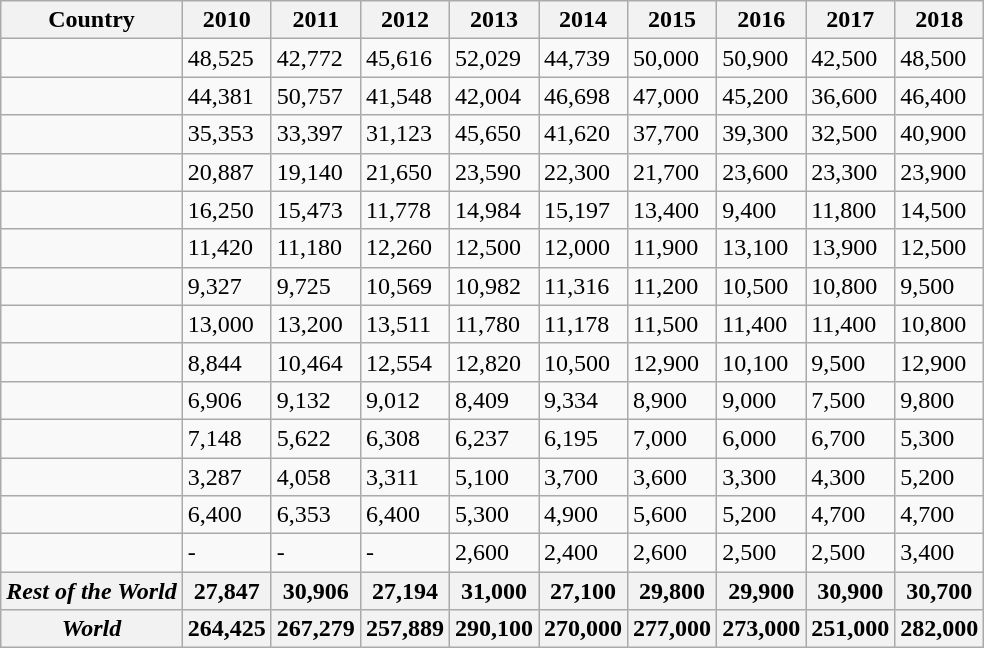<table class="wikitable sortable">
<tr>
<th>Country</th>
<th>2010</th>
<th>2011</th>
<th>2012</th>
<th>2013</th>
<th>2014</th>
<th>2015</th>
<th>2016</th>
<th>2017</th>
<th>2018</th>
</tr>
<tr>
<td></td>
<td>48,525</td>
<td>42,772</td>
<td>45,616</td>
<td>52,029</td>
<td>44,739</td>
<td>50,000</td>
<td>50,900</td>
<td>42,500</td>
<td>48,500</td>
</tr>
<tr>
<td></td>
<td>44,381</td>
<td>50,757</td>
<td>41,548</td>
<td>42,004</td>
<td>46,698</td>
<td>47,000</td>
<td>45,200</td>
<td>36,600</td>
<td>46,400</td>
</tr>
<tr>
<td></td>
<td>35,353</td>
<td>33,397</td>
<td>31,123</td>
<td>45,650</td>
<td>41,620</td>
<td>37,700</td>
<td>39,300</td>
<td>32,500</td>
<td>40,900</td>
</tr>
<tr>
<td></td>
<td>20,887</td>
<td>19,140</td>
<td>21,650</td>
<td>23,590</td>
<td>22,300</td>
<td>21,700</td>
<td>23,600</td>
<td>23,300</td>
<td>23,900</td>
</tr>
<tr>
<td></td>
<td>16,250</td>
<td>15,473</td>
<td>11,778</td>
<td>14,984</td>
<td>15,197</td>
<td>13,400</td>
<td>9,400</td>
<td>11,800</td>
<td>14,500</td>
</tr>
<tr>
<td></td>
<td>11,420</td>
<td>11,180</td>
<td>12,260</td>
<td>12,500</td>
<td>12,000</td>
<td>11,900</td>
<td>13,100</td>
<td>13,900</td>
<td>12,500</td>
</tr>
<tr>
<td></td>
<td>9,327</td>
<td>9,725</td>
<td>10,569</td>
<td>10,982</td>
<td>11,316</td>
<td>11,200</td>
<td>10,500</td>
<td>10,800</td>
<td>9,500</td>
</tr>
<tr>
<td></td>
<td>13,000</td>
<td>13,200</td>
<td>13,511</td>
<td>11,780</td>
<td>11,178</td>
<td>11,500</td>
<td>11,400</td>
<td>11,400</td>
<td>10,800</td>
</tr>
<tr>
<td></td>
<td>8,844</td>
<td>10,464</td>
<td>12,554</td>
<td>12,820</td>
<td>10,500</td>
<td>12,900</td>
<td>10,100</td>
<td>9,500</td>
<td>12,900</td>
</tr>
<tr>
<td></td>
<td>6,906</td>
<td>9,132</td>
<td>9,012</td>
<td>8,409</td>
<td>9,334</td>
<td>8,900</td>
<td>9,000</td>
<td>7,500</td>
<td>9,800</td>
</tr>
<tr>
<td></td>
<td>7,148</td>
<td>5,622</td>
<td>6,308</td>
<td>6,237</td>
<td>6,195</td>
<td>7,000</td>
<td>6,000</td>
<td>6,700</td>
<td>5,300</td>
</tr>
<tr>
<td></td>
<td>3,287</td>
<td>4,058</td>
<td>3,311</td>
<td>5,100</td>
<td>3,700</td>
<td>3,600</td>
<td>3,300</td>
<td>4,300</td>
<td>5,200</td>
</tr>
<tr>
<td></td>
<td>6,400</td>
<td>6,353</td>
<td>6,400</td>
<td>5,300</td>
<td>4,900</td>
<td>5,600</td>
<td>5,200</td>
<td>4,700</td>
<td>4,700</td>
</tr>
<tr>
<td></td>
<td>-</td>
<td>-</td>
<td>-</td>
<td>2,600</td>
<td>2,400</td>
<td>2,600</td>
<td>2,500</td>
<td>2,500</td>
<td>3,400</td>
</tr>
<tr>
<th><em>Rest of the World</em></th>
<th>27,847</th>
<th>30,906</th>
<th>27,194</th>
<th>31,000</th>
<th>27,100</th>
<th>29,800</th>
<th>29,900</th>
<th>30,900</th>
<th>30,700</th>
</tr>
<tr>
<th><em>World</em></th>
<th>264,425</th>
<th>267,279</th>
<th>257,889</th>
<th>290,100</th>
<th>270,000</th>
<th>277,000</th>
<th>273,000</th>
<th>251,000</th>
<th>282,000</th>
</tr>
</table>
